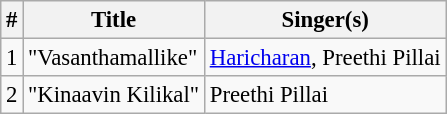<table class="wikitable" style="font-size:95%;">
<tr>
<th>#</th>
<th>Title</th>
<th>Singer(s)</th>
</tr>
<tr>
<td>1</td>
<td>"Vasanthamallike"</td>
<td><a href='#'>Haricharan</a>, Preethi Pillai</td>
</tr>
<tr>
<td>2</td>
<td>"Kinaavin Kilikal"</td>
<td>Preethi Pillai</td>
</tr>
</table>
